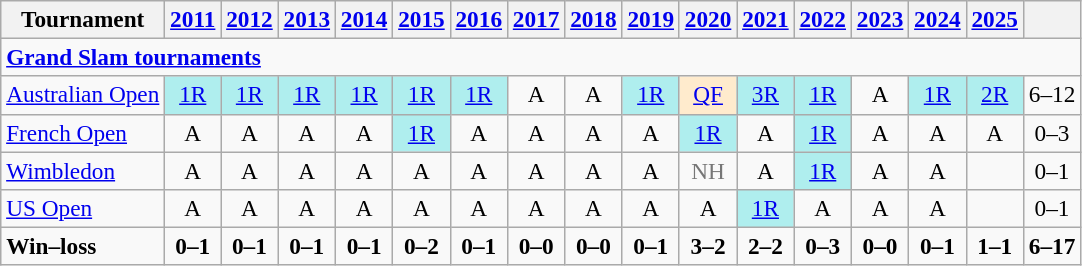<table class=wikitable style=text-align:center;font-size:97%>
<tr>
<th>Tournament</th>
<th><a href='#'>2011</a></th>
<th><a href='#'>2012</a></th>
<th><a href='#'>2013</a></th>
<th><a href='#'>2014</a></th>
<th><a href='#'>2015</a></th>
<th><a href='#'>2016</a></th>
<th><a href='#'>2017</a></th>
<th><a href='#'>2018</a></th>
<th><a href='#'>2019</a></th>
<th><a href='#'>2020</a></th>
<th><a href='#'>2021</a></th>
<th><a href='#'>2022</a></th>
<th><a href='#'>2023</a></th>
<th><a href='#'>2024</a></th>
<th><a href='#'>2025</a></th>
<th></th>
</tr>
<tr>
<td colspan="17" align="left"><strong><a href='#'>Grand Slam tournaments</a></strong></td>
</tr>
<tr>
<td align=left><a href='#'>Australian Open</a></td>
<td bgcolor=afeeee><a href='#'>1R</a></td>
<td bgcolor=afeeee><a href='#'>1R</a></td>
<td bgcolor=afeeee><a href='#'>1R</a></td>
<td bgcolor=afeeee><a href='#'>1R</a></td>
<td bgcolor=afeeee><a href='#'>1R</a></td>
<td bgcolor=afeeee><a href='#'>1R</a></td>
<td>A</td>
<td>A</td>
<td bgcolor=afeeee><a href='#'>1R</a></td>
<td bgcolor=ffebcd><a href='#'>QF</a></td>
<td bgcolor=afeeee><a href='#'>3R</a></td>
<td bgcolor=afeeee><a href='#'>1R</a></td>
<td>A</td>
<td bgcolor=afeeee><a href='#'>1R</a></td>
<td bgcolor=afeeee><a href='#'>2R</a></td>
<td>6–12</td>
</tr>
<tr>
<td align=left><a href='#'>French Open</a></td>
<td>A</td>
<td>A</td>
<td>A</td>
<td>A</td>
<td bgcolor=afeeee><a href='#'>1R</a></td>
<td>A</td>
<td>A</td>
<td>A</td>
<td>A</td>
<td bgcolor=afeeee><a href='#'>1R</a></td>
<td>A</td>
<td bgcolor=afeeee><a href='#'>1R</a></td>
<td>A</td>
<td>A</td>
<td>A</td>
<td>0–3</td>
</tr>
<tr>
<td align=left><a href='#'>Wimbledon</a></td>
<td>A</td>
<td>A</td>
<td>A</td>
<td>A</td>
<td>A</td>
<td>A</td>
<td>A</td>
<td>A</td>
<td>A</td>
<td style=color:#767676>NH</td>
<td>A</td>
<td bgcolor=afeeee><a href='#'>1R</a></td>
<td>A</td>
<td>A</td>
<td></td>
<td>0–1</td>
</tr>
<tr>
<td align=left><a href='#'>US Open</a></td>
<td>A</td>
<td>A</td>
<td>A</td>
<td>A</td>
<td>A</td>
<td>A</td>
<td>A</td>
<td>A</td>
<td>A</td>
<td>A</td>
<td bgcolor=afeeee><a href='#'>1R</a></td>
<td>A</td>
<td>A</td>
<td>A</td>
<td></td>
<td>0–1</td>
</tr>
<tr>
<td style="text-align:left"><strong>Win–loss</strong></td>
<td><strong>0–1</strong></td>
<td><strong>0–1</strong></td>
<td><strong>0–1</strong></td>
<td><strong>0–1</strong></td>
<td><strong>0–2</strong></td>
<td><strong>0–1</strong></td>
<td><strong>0–0</strong></td>
<td><strong>0–0</strong></td>
<td><strong>0–1</strong></td>
<td><strong>3–2</strong></td>
<td><strong>2–2</strong></td>
<td><strong>0–3</strong></td>
<td><strong>0–0</strong></td>
<td><strong>0–1</strong></td>
<td><strong>1–1</strong></td>
<td><strong>6–17</strong></td>
</tr>
</table>
